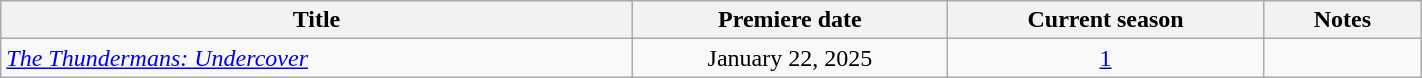<table class="wikitable plainrowheaders sortable" style="width:75%;text-align:center;">
<tr>
<th scope="col" style="width:20%;">Title</th>
<th scope="col" style="width:10%;">Premiere date</th>
<th scope="col" style="width:10%;">Current season</th>
<th class="unsortable" style="width:5%;">Notes</th>
</tr>
<tr>
<td scope="row" style="text-align:left;"><em><a href='#'>The Thundermans: Undercover</a></em></td>
<td>January 22, 2025</td>
<td><a href='#'>1</a></td>
<td></td>
</tr>
</table>
